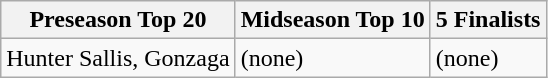<table class="wikitable">
<tr>
<th>Preseason Top 20</th>
<th>Midseason Top 10</th>
<th>5 Finalists</th>
</tr>
<tr>
<td>Hunter Sallis, Gonzaga</td>
<td>(none)</td>
<td>(none)</td>
</tr>
</table>
